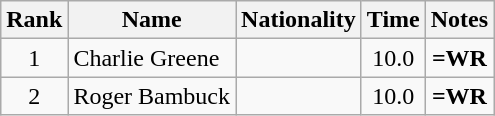<table class="wikitable sortable" style="text-align:center">
<tr>
<th>Rank</th>
<th>Name</th>
<th>Nationality</th>
<th>Time</th>
<th>Notes</th>
</tr>
<tr>
<td>1</td>
<td align=left>Charlie Greene</td>
<td align=left></td>
<td>10.0</td>
<td><strong>=WR</strong></td>
</tr>
<tr>
<td>2</td>
<td align=left>Roger Bambuck</td>
<td align=left></td>
<td>10.0</td>
<td><strong>=WR</strong></td>
</tr>
</table>
